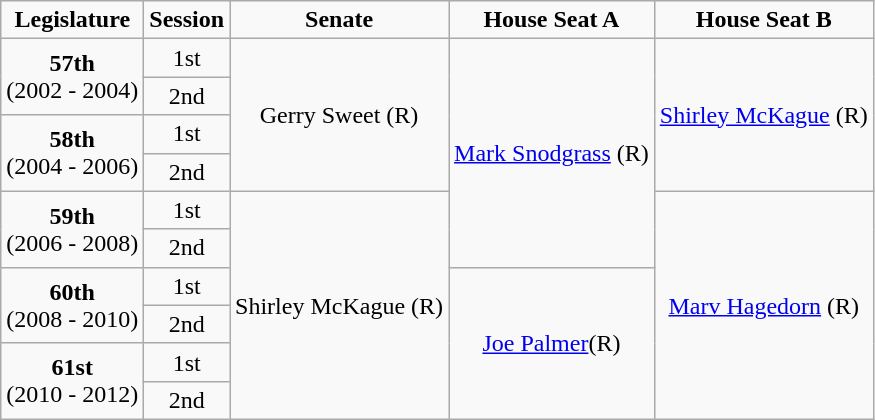<table class=wikitable style="text-align:center">
<tr>
<td><strong>Legislature</strong></td>
<td><strong>Session</strong></td>
<td><strong>Senate</strong></td>
<td><strong>House Seat A</strong></td>
<td><strong>House Seat B</strong></td>
</tr>
<tr>
<td rowspan="2" colspan="1" style="text-align: center;"><strong>57th</strong> <br> (2002 - 2004)</td>
<td>1st</td>
<td rowspan="4" colspan="1" style="text-align: center;" >Gerry Sweet (R)</td>
<td rowspan="6" colspan="1" style="text-align: center;" ><a href='#'>Mark Snodgrass</a> (R)</td>
<td rowspan="4" colspan="1" style="text-align: center;" ><a href='#'>Shirley McKague</a> (R)</td>
</tr>
<tr>
<td>2nd</td>
</tr>
<tr>
<td rowspan="2" colspan="1" style="text-align: center;"><strong>58th</strong> <br> (2004 - 2006)</td>
<td>1st</td>
</tr>
<tr>
<td>2nd</td>
</tr>
<tr>
<td rowspan="2" colspan="1" style="text-align: center;"><strong>59th</strong> <br> (2006 - 2008)</td>
<td>1st</td>
<td rowspan="6" colspan="1" style="text-align: center;" >Shirley McKague (R)</td>
<td rowspan="6" colspan="1" style="text-align: center;" ><a href='#'>Marv Hagedorn</a> (R)</td>
</tr>
<tr>
<td>2nd</td>
</tr>
<tr>
<td rowspan="2" colspan="1" style="text-align: center;"><strong>60th</strong> <br> (2008 - 2010)</td>
<td>1st</td>
<td rowspan="4" colspan="1" style="text-align: center;" ><a href='#'>Joe Palmer</a>(R)</td>
</tr>
<tr>
<td>2nd</td>
</tr>
<tr>
<td rowspan="2" colspan="1" style="text-align: center;"><strong>61st</strong> <br> (2010 - 2012)</td>
<td>1st</td>
</tr>
<tr>
<td>2nd</td>
</tr>
</table>
